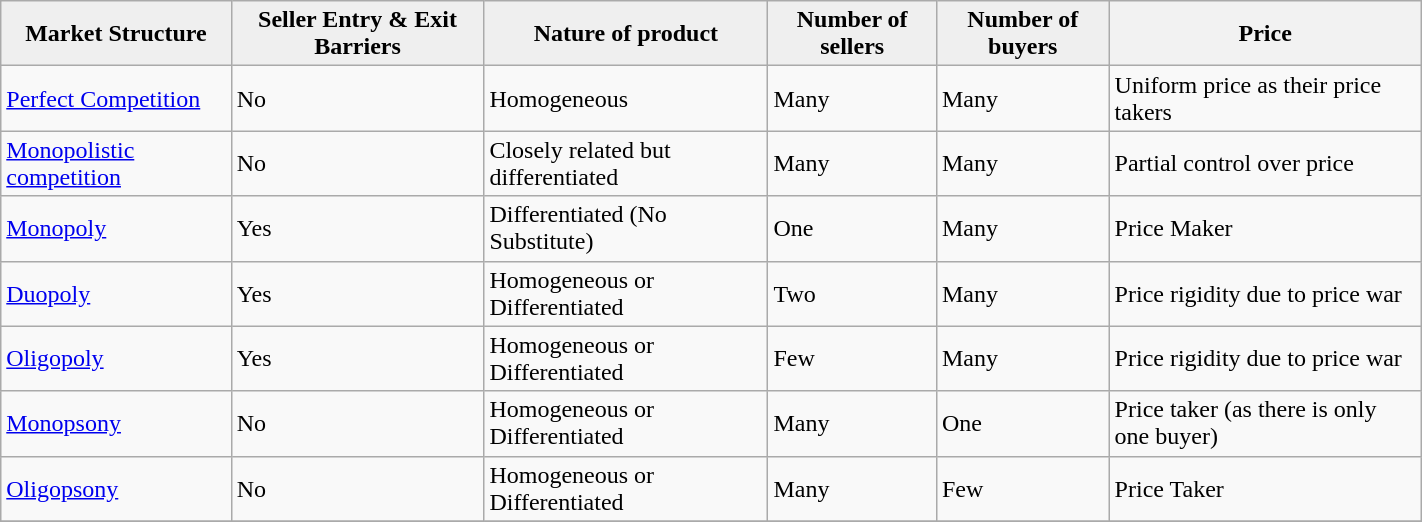<table class="wikitable sortable" width="75%">
<tr>
<th style="background:#efefef;">Market Structure</th>
<th style="background:#efefef;">Seller Entry & Exit Barriers</th>
<th style="background:#efefef;">Nature of product</th>
<th style="background:#efefef;">Number of sellers</th>
<th style="background:#efefef;">Number of buyers</th>
<th>Price</th>
</tr>
<tr>
<td><a href='#'>Perfect Competition</a></td>
<td>No</td>
<td>Homogeneous</td>
<td>Many</td>
<td>Many</td>
<td>Uniform price as their price takers</td>
</tr>
<tr>
<td><a href='#'>Monopolistic competition</a></td>
<td>No</td>
<td>Closely related but differentiated</td>
<td>Many</td>
<td>Many</td>
<td>Partial control over price</td>
</tr>
<tr>
<td><a href='#'>Monopoly</a></td>
<td>Yes</td>
<td>Differentiated (No Substitute)</td>
<td>One</td>
<td>Many</td>
<td>Price Maker</td>
</tr>
<tr>
<td><a href='#'>Duopoly</a></td>
<td>Yes</td>
<td>Homogeneous or Differentiated</td>
<td>Two</td>
<td>Many</td>
<td>Price rigidity due to price war</td>
</tr>
<tr>
<td><a href='#'>Oligopoly</a></td>
<td>Yes</td>
<td>Homogeneous or Differentiated</td>
<td>Few</td>
<td>Many</td>
<td>Price rigidity due to price war</td>
</tr>
<tr>
<td><a href='#'>Monopsony</a></td>
<td>No</td>
<td>Homogeneous or Differentiated</td>
<td>Many</td>
<td>One</td>
<td>Price taker (as there is only one buyer)</td>
</tr>
<tr>
<td><a href='#'>Oligopsony</a></td>
<td>No</td>
<td>Homogeneous or Differentiated</td>
<td>Many</td>
<td>Few</td>
<td>Price Taker</td>
</tr>
<tr>
</tr>
</table>
